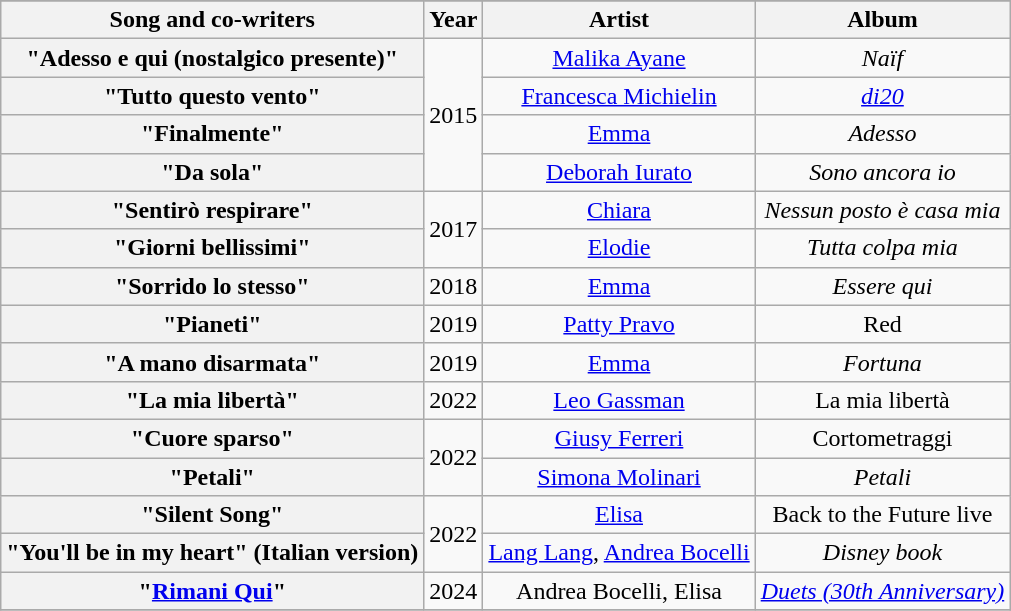<table class="wikitable plainrowheaders" style="text-align:center;">
<tr>
</tr>
<tr>
<th>Song and co-writers</th>
<th>Year</th>
<th>Artist</th>
<th>Album</th>
</tr>
<tr>
<th scope="row">"Adesso e qui (nostalgico presente)"</th>
<td rowspan="4">2015</td>
<td><a href='#'>Malika Ayane</a></td>
<td><em>Naïf</em></td>
</tr>
<tr>
<th scope="row">"Tutto questo vento"</th>
<td><a href='#'>Francesca Michielin</a></td>
<td><em><a href='#'>di20</a></em></td>
</tr>
<tr>
<th scope="row">"Finalmente"</th>
<td><a href='#'>Emma</a></td>
<td><em>Adesso</em></td>
</tr>
<tr>
<th scope="row">"Da sola"</th>
<td><a href='#'>Deborah Iurato</a></td>
<td><em>Sono ancora io</em></td>
</tr>
<tr>
<th scope="row">"Sentirò respirare"</th>
<td rowspan="2">2017</td>
<td><a href='#'>Chiara</a></td>
<td><em>Nessun posto è casa mia</em></td>
</tr>
<tr>
<th scope="row">"Giorni bellissimi"</th>
<td><a href='#'>Elodie</a></td>
<td><em>Tutta colpa mia</em></td>
</tr>
<tr>
<th scope="row">"Sorrido lo stesso"</th>
<td>2018</td>
<td><a href='#'>Emma</a></td>
<td><em>Essere qui</em></td>
</tr>
<tr>
<th scope="row">"Pianeti"</th>
<td>2019</td>
<td><a href='#'>Patty Pravo</a></td>
<td>Red</td>
</tr>
<tr>
<th scope="row">"A mano disarmata"</th>
<td>2019</td>
<td><a href='#'>Emma</a></td>
<td><em>Fortuna</em></td>
</tr>
<tr>
<th scope="row">"La mia libertà"</th>
<td>2022</td>
<td><a href='#'>Leo Gassman</a></td>
<td>La mia libertà</td>
</tr>
<tr>
<th scope="row">"Cuore sparso"</th>
<td rowspan="2">2022</td>
<td><a href='#'>Giusy Ferreri</a></td>
<td>Cortometraggi</td>
</tr>
<tr>
<th scope="row">"Petali"</th>
<td><a href='#'>Simona Molinari</a></td>
<td><em>Petali</em></td>
</tr>
<tr>
<th scope="row">"Silent Song"</th>
<td rowspan="2">2022</td>
<td><a href='#'>Elisa</a></td>
<td>Back to the Future live</td>
</tr>
<tr>
<th scope="row">"You'll be in my heart" (Italian version)</th>
<td><a href='#'>Lang Lang</a>, <a href='#'>Andrea Bocelli</a></td>
<td><em>Disney book</em></td>
</tr>
<tr>
<th scope="row">"<a href='#'>Rimani Qui</a>"</th>
<td>2024</td>
<td>Andrea Bocelli, Elisa</td>
<td><em><a href='#'>Duets (30th Anniversary)</a></em></td>
</tr>
<tr>
</tr>
</table>
